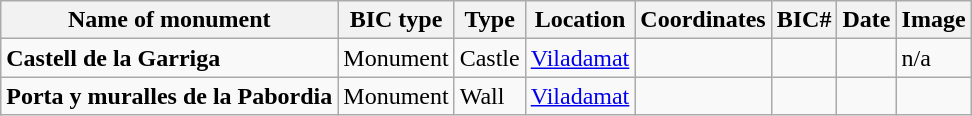<table class="wikitable">
<tr>
<th>Name of monument</th>
<th>BIC type</th>
<th>Type</th>
<th>Location</th>
<th>Coordinates</th>
<th>BIC#</th>
<th>Date</th>
<th>Image</th>
</tr>
<tr>
<td><strong>Castell de la Garriga</strong></td>
<td>Monument</td>
<td>Castle</td>
<td><a href='#'>Viladamat</a></td>
<td></td>
<td></td>
<td></td>
<td>n/a</td>
</tr>
<tr>
<td><strong>Porta y muralles de la Pabordia</strong></td>
<td>Monument</td>
<td>Wall</td>
<td><a href='#'>Viladamat</a></td>
<td></td>
<td></td>
<td></td>
<td></td>
</tr>
</table>
